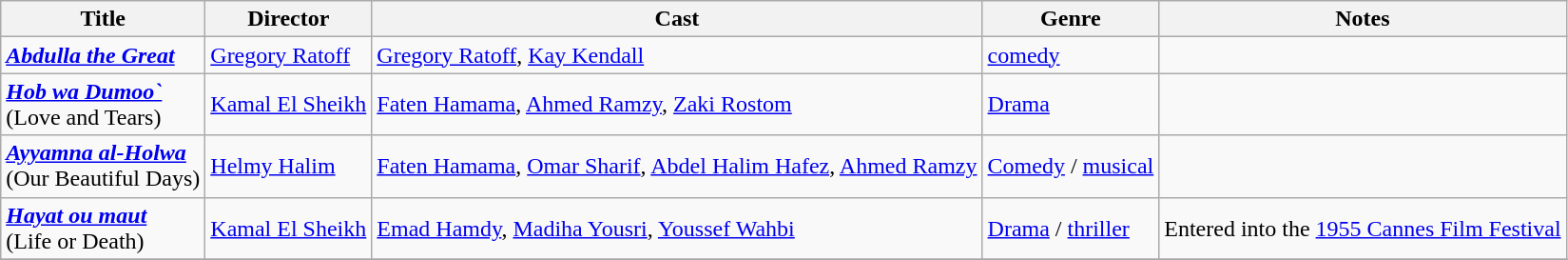<table class="wikitable">
<tr>
<th>Title</th>
<th>Director</th>
<th>Cast</th>
<th>Genre</th>
<th>Notes</th>
</tr>
<tr>
<td><strong><em><a href='#'>Abdulla the Great</a></em></strong></td>
<td><a href='#'>Gregory Ratoff</a></td>
<td><a href='#'>Gregory Ratoff</a>, <a href='#'>Kay Kendall</a></td>
<td><a href='#'>comedy</a></td>
<td></td>
</tr>
<tr>
<td><strong><em><a href='#'>Hob wa Dumoo`</a></em></strong><br>(Love and Tears)</td>
<td><a href='#'>Kamal El Sheikh</a></td>
<td><a href='#'>Faten Hamama</a>, <a href='#'>Ahmed Ramzy</a>, <a href='#'>Zaki Rostom</a></td>
<td><a href='#'>Drama</a></td>
<td></td>
</tr>
<tr>
<td><strong><em><a href='#'>Ayyamna al-Holwa</a></em></strong><br>(Our Beautiful Days)</td>
<td><a href='#'>Helmy Halim</a></td>
<td><a href='#'>Faten Hamama</a>, <a href='#'>Omar Sharif</a>, <a href='#'>Abdel Halim Hafez</a>, <a href='#'>Ahmed Ramzy</a></td>
<td><a href='#'>Comedy</a> / <a href='#'>musical</a></td>
<td></td>
</tr>
<tr>
<td><strong><em><a href='#'>Hayat ou maut</a></em></strong><br>(Life or Death)</td>
<td><a href='#'>Kamal El Sheikh</a></td>
<td><a href='#'>Emad Hamdy</a>, <a href='#'>Madiha Yousri</a>, <a href='#'>Youssef Wahbi</a></td>
<td><a href='#'>Drama</a> / <a href='#'>thriller</a></td>
<td>Entered into the <a href='#'>1955 Cannes Film Festival</a></td>
</tr>
<tr>
</tr>
</table>
